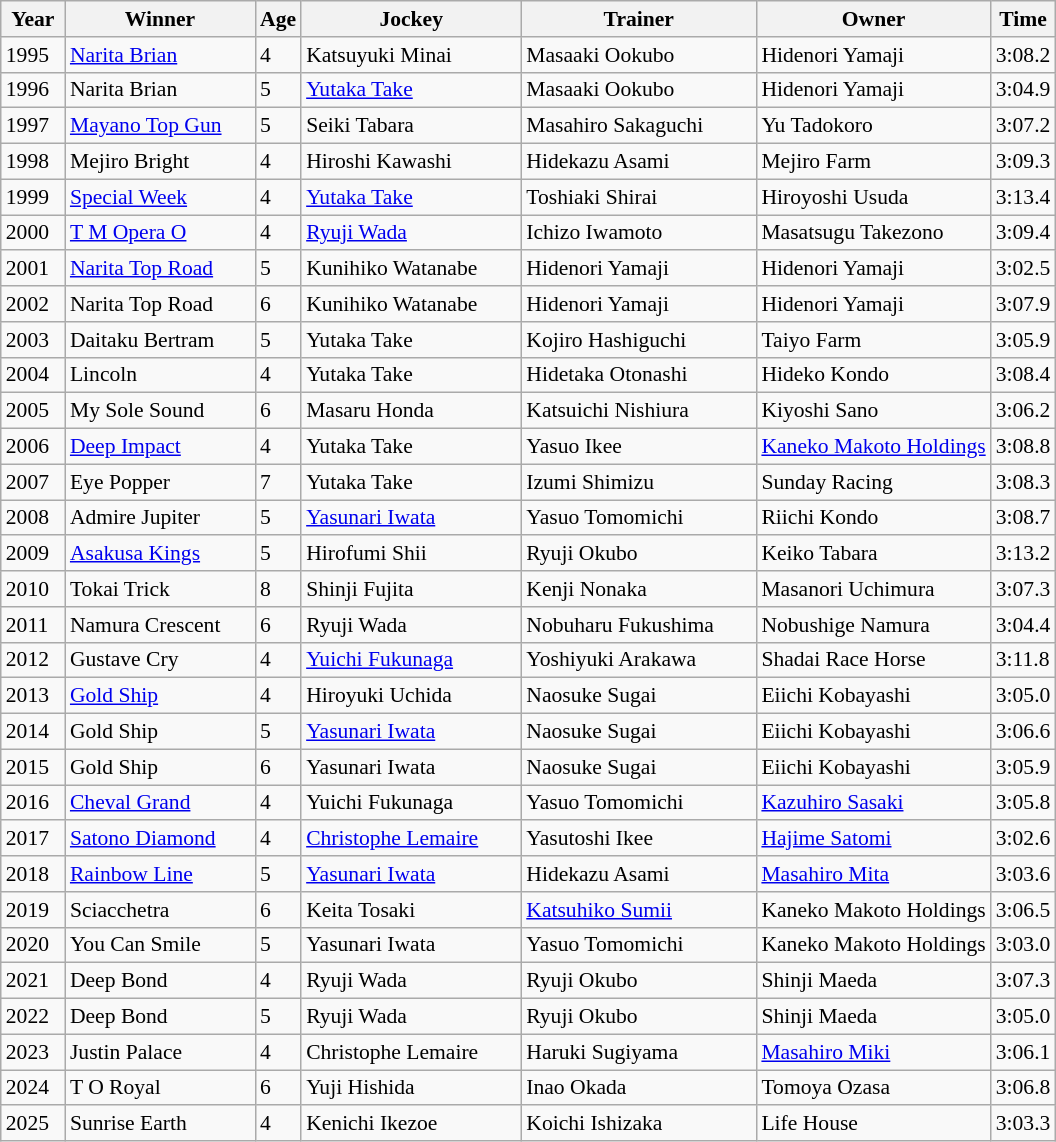<table class="wikitable sortable" style="font-size:90%">
<tr>
<th width="36px">Year<br></th>
<th width="120px">Winner<br></th>
<th>Age<br></th>
<th width="140px">Jockey<br></th>
<th width="150px">Trainer<br></th>
<th>Owner</th>
<th>Time<br></th>
</tr>
<tr>
<td>1995</td>
<td><a href='#'>Narita Brian</a></td>
<td>4</td>
<td>Katsuyuki Minai</td>
<td>Masaaki Ookubo</td>
<td>Hidenori Yamaji</td>
<td>3:08.2</td>
</tr>
<tr>
<td>1996</td>
<td>Narita Brian</td>
<td>5</td>
<td><a href='#'>Yutaka Take</a></td>
<td>Masaaki Ookubo</td>
<td>Hidenori Yamaji</td>
<td>3:04.9</td>
</tr>
<tr>
<td>1997</td>
<td><a href='#'>Mayano Top Gun</a></td>
<td>5</td>
<td>Seiki Tabara</td>
<td>Masahiro Sakaguchi</td>
<td>Yu Tadokoro</td>
<td>3:07.2</td>
</tr>
<tr>
<td>1998</td>
<td>Mejiro Bright</td>
<td>4</td>
<td>Hiroshi Kawashi</td>
<td>Hidekazu Asami</td>
<td>Mejiro Farm</td>
<td>3:09.3</td>
</tr>
<tr>
<td>1999</td>
<td><a href='#'>Special Week</a></td>
<td>4</td>
<td><a href='#'>Yutaka Take</a></td>
<td>Toshiaki Shirai</td>
<td>Hiroyoshi Usuda</td>
<td>3:13.4</td>
</tr>
<tr>
<td>2000</td>
<td><a href='#'>T M Opera O</a></td>
<td>4</td>
<td><a href='#'>Ryuji Wada</a></td>
<td>Ichizo Iwamoto</td>
<td>Masatsugu Takezono</td>
<td>3:09.4</td>
</tr>
<tr>
<td>2001</td>
<td><a href='#'>Narita Top Road</a></td>
<td>5</td>
<td>Kunihiko Watanabe</td>
<td>Hidenori Yamaji</td>
<td>Hidenori Yamaji</td>
<td>3:02.5</td>
</tr>
<tr>
<td>2002</td>
<td>Narita Top Road</td>
<td>6</td>
<td>Kunihiko Watanabe</td>
<td>Hidenori Yamaji</td>
<td>Hidenori Yamaji</td>
<td>3:07.9</td>
</tr>
<tr>
<td>2003</td>
<td>Daitaku Bertram</td>
<td>5</td>
<td>Yutaka Take</td>
<td>Kojiro Hashiguchi</td>
<td>Taiyo Farm</td>
<td>3:05.9</td>
</tr>
<tr>
<td>2004</td>
<td>Lincoln</td>
<td>4</td>
<td>Yutaka Take</td>
<td>Hidetaka Otonashi</td>
<td>Hideko Kondo</td>
<td>3:08.4</td>
</tr>
<tr>
<td>2005</td>
<td>My Sole Sound</td>
<td>6</td>
<td>Masaru Honda</td>
<td>Katsuichi Nishiura</td>
<td>Kiyoshi Sano</td>
<td>3:06.2</td>
</tr>
<tr>
<td>2006</td>
<td><a href='#'>Deep Impact</a></td>
<td>4</td>
<td>Yutaka Take</td>
<td>Yasuo Ikee</td>
<td><a href='#'>Kaneko Makoto Holdings</a></td>
<td>3:08.8</td>
</tr>
<tr>
<td>2007</td>
<td>Eye Popper</td>
<td>7</td>
<td>Yutaka Take</td>
<td>Izumi Shimizu</td>
<td>Sunday Racing</td>
<td>3:08.3</td>
</tr>
<tr>
<td>2008</td>
<td>Admire Jupiter</td>
<td>5</td>
<td><a href='#'>Yasunari Iwata</a></td>
<td>Yasuo Tomomichi</td>
<td>Riichi Kondo</td>
<td>3:08.7</td>
</tr>
<tr>
<td>2009</td>
<td><a href='#'>Asakusa Kings</a></td>
<td>5</td>
<td>Hirofumi Shii</td>
<td>Ryuji Okubo</td>
<td>Keiko Tabara</td>
<td>3:13.2</td>
</tr>
<tr>
<td>2010</td>
<td>Tokai Trick</td>
<td>8</td>
<td>Shinji Fujita</td>
<td>Kenji Nonaka</td>
<td>Masanori Uchimura</td>
<td>3:07.3</td>
</tr>
<tr>
<td>2011</td>
<td>Namura Crescent</td>
<td>6</td>
<td>Ryuji Wada</td>
<td>Nobuharu Fukushima</td>
<td>Nobushige Namura</td>
<td>3:04.4</td>
</tr>
<tr>
<td>2012</td>
<td>Gustave Cry</td>
<td>4</td>
<td><a href='#'>Yuichi Fukunaga</a></td>
<td>Yoshiyuki Arakawa</td>
<td>Shadai Race Horse</td>
<td>3:11.8</td>
</tr>
<tr>
<td>2013</td>
<td><a href='#'>Gold Ship</a></td>
<td>4</td>
<td>Hiroyuki Uchida</td>
<td>Naosuke Sugai</td>
<td>Eiichi Kobayashi</td>
<td>3:05.0</td>
</tr>
<tr>
<td>2014</td>
<td>Gold Ship</td>
<td>5</td>
<td><a href='#'>Yasunari Iwata</a></td>
<td>Naosuke Sugai</td>
<td>Eiichi Kobayashi</td>
<td>3:06.6</td>
</tr>
<tr>
<td>2015</td>
<td>Gold Ship</td>
<td>6</td>
<td>Yasunari Iwata</td>
<td>Naosuke Sugai</td>
<td>Eiichi Kobayashi</td>
<td>3:05.9</td>
</tr>
<tr>
<td>2016</td>
<td><a href='#'>Cheval Grand</a></td>
<td>4</td>
<td>Yuichi Fukunaga</td>
<td>Yasuo Tomomichi</td>
<td><a href='#'>Kazuhiro Sasaki</a></td>
<td>3:05.8</td>
</tr>
<tr>
<td>2017</td>
<td><a href='#'>Satono Diamond</a></td>
<td>4</td>
<td><a href='#'>Christophe Lemaire</a></td>
<td>Yasutoshi Ikee</td>
<td><a href='#'>Hajime Satomi</a></td>
<td>3:02.6</td>
</tr>
<tr>
<td>2018</td>
<td><a href='#'>Rainbow Line</a></td>
<td>5</td>
<td><a href='#'>Yasunari Iwata</a></td>
<td>Hidekazu Asami</td>
<td><a href='#'>Masahiro Mita</a></td>
<td>3:03.6</td>
</tr>
<tr>
<td>2019</td>
<td>Sciacchetra</td>
<td>6</td>
<td>Keita Tosaki</td>
<td><a href='#'>Katsuhiko Sumii</a></td>
<td>Kaneko Makoto Holdings</td>
<td>3:06.5</td>
</tr>
<tr>
<td>2020</td>
<td>You Can Smile</td>
<td>5</td>
<td>Yasunari Iwata</td>
<td>Yasuo Tomomichi</td>
<td>Kaneko Makoto Holdings</td>
<td>3:03.0</td>
</tr>
<tr>
<td>2021</td>
<td>Deep Bond</td>
<td>4</td>
<td>Ryuji Wada</td>
<td>Ryuji Okubo</td>
<td>Shinji Maeda</td>
<td>3:07.3</td>
</tr>
<tr>
<td>2022</td>
<td>Deep Bond</td>
<td>5</td>
<td>Ryuji Wada</td>
<td>Ryuji Okubo</td>
<td>Shinji Maeda</td>
<td>3:05.0</td>
</tr>
<tr>
<td>2023</td>
<td>Justin Palace</td>
<td>4</td>
<td>Christophe Lemaire</td>
<td>Haruki Sugiyama</td>
<td><a href='#'>Masahiro Miki</a></td>
<td>3:06.1</td>
</tr>
<tr>
<td>2024</td>
<td>T O Royal</td>
<td>6</td>
<td>Yuji Hishida</td>
<td>Inao Okada</td>
<td>Tomoya Ozasa</td>
<td>3:06.8</td>
</tr>
<tr>
<td>2025</td>
<td>Sunrise Earth</td>
<td>4</td>
<td>Kenichi Ikezoe</td>
<td>Koichi Ishizaka</td>
<td>Life House</td>
<td>3:03.3</td>
</tr>
</table>
